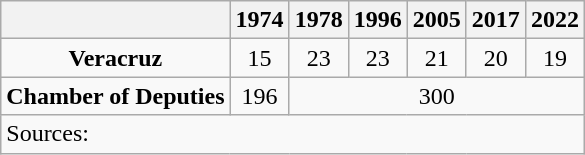<table class="wikitable" style="text-align: center">
<tr>
<th></th>
<th>1974</th>
<th>1978</th>
<th>1996</th>
<th>2005</th>
<th>2017</th>
<th>2022</th>
</tr>
<tr>
<td><strong>Veracruz</strong></td>
<td>15</td>
<td>23</td>
<td>23</td>
<td>21</td>
<td>20</td>
<td>19</td>
</tr>
<tr>
<td><strong>Chamber of Deputies</strong></td>
<td>196</td>
<td colspan=5>300</td>
</tr>
<tr>
<td colspan=7 style="text-align: left">Sources: </td>
</tr>
</table>
